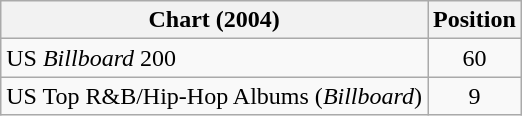<table class="wikitable sortable plainrowheaders">
<tr>
<th>Chart (2004)</th>
<th>Position</th>
</tr>
<tr>
<td>US <em>Billboard</em> 200</td>
<td style="text-align:center">60</td>
</tr>
<tr>
<td>US Top R&B/Hip-Hop Albums (<em>Billboard</em>)</td>
<td style="text-align:center">9</td>
</tr>
</table>
